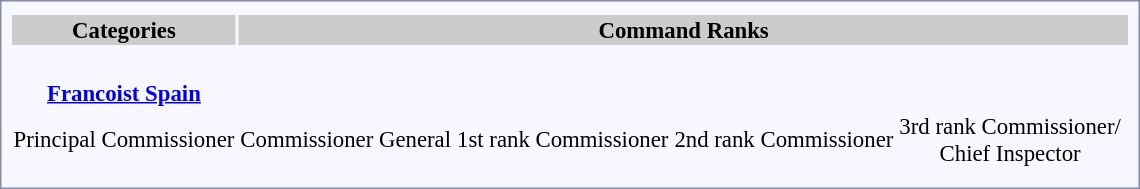<table style="border:1px solid #8888aa; background-color:#f7f8ff; padding:5px; font-size:95%; margin:0px 12px 12px 0px;">
<tr>
</tr>
<tr bgcolor="#CCCCCC">
<th><strong>Categories</strong></th>
<th colspan=5>Command Ranks</th>
</tr>
<tr>
</tr>
<tr>
<td align="center" rowspan=2><strong><br><a href='#'>Francoist Spain</a></strong></td>
<td align="center" colspan=1></td>
<td align="center" colspan=1></td>
<td align="center" colspan=1></td>
<td align="center" colspan=1></td>
<td align="center" colspan=1></td>
</tr>
<tr rowspan="2">
</tr>
<tr align="center">
<td align="center" colspan=1>Principal Commissioner</td>
<td align="center" colspan=1>Commissioner General</td>
<td align="center" colspan=1>1st rank Commissioner</td>
<td align="center" colspan=1>2nd rank Commissioner</td>
<td align="center" colspan=1>3rd rank Commissioner/<br>Chief Inspector</td>
</tr>
<tr>
<td colspan=10></td>
</tr>
<tr>
</tr>
</table>
